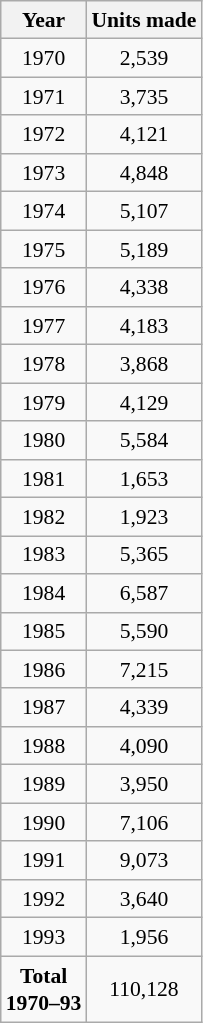<table class="wikitable" style="text-align:center; font-size:90%; line-height:1.3em;">
<tr>
<th style="text-align:center; vertical-align:middle;">Year</th>
<th style="text-align:center; vertical-align:middle;">Units made</th>
</tr>
<tr>
<td>1970</td>
<td>2,539</td>
</tr>
<tr>
<td>1971</td>
<td>3,735</td>
</tr>
<tr>
<td>1972</td>
<td>4,121</td>
</tr>
<tr>
<td>1973</td>
<td>4,848</td>
</tr>
<tr>
<td>1974</td>
<td>5,107</td>
</tr>
<tr>
<td>1975</td>
<td>5,189</td>
</tr>
<tr>
<td>1976</td>
<td>4,338</td>
</tr>
<tr>
<td>1977</td>
<td>4,183</td>
</tr>
<tr>
<td>1978</td>
<td>3,868</td>
</tr>
<tr>
<td>1979</td>
<td>4,129</td>
</tr>
<tr>
<td>1980</td>
<td>5,584</td>
</tr>
<tr>
<td>1981</td>
<td>1,653</td>
</tr>
<tr>
<td>1982</td>
<td>1,923</td>
</tr>
<tr>
<td>1983</td>
<td>5,365</td>
</tr>
<tr>
<td>1984</td>
<td>6,587</td>
</tr>
<tr>
<td>1985</td>
<td>5,590</td>
</tr>
<tr>
<td>1986</td>
<td>7,215</td>
</tr>
<tr>
<td>1987</td>
<td>4,339</td>
</tr>
<tr>
<td>1988</td>
<td>4,090</td>
</tr>
<tr>
<td>1989</td>
<td>3,950</td>
</tr>
<tr>
<td>1990</td>
<td>7,106</td>
</tr>
<tr>
<td>1991</td>
<td>9,073</td>
</tr>
<tr>
<td>1992</td>
<td>3,640</td>
</tr>
<tr>
<td>1993</td>
<td>1,956</td>
</tr>
<tr>
<td><strong>Total<br>1970–93</strong></td>
<td>110,128</td>
</tr>
</table>
